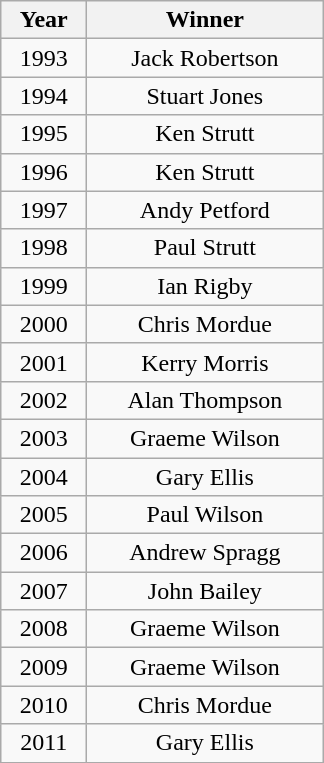<table class="wikitable" style="text-align:center">
<tr>
<th width=50>Year</th>
<th width=150>Winner</th>
</tr>
<tr>
<td>1993</td>
<td>Jack Robertson</td>
</tr>
<tr>
<td>1994</td>
<td>Stuart Jones</td>
</tr>
<tr>
<td>1995</td>
<td>Ken Strutt</td>
</tr>
<tr>
<td>1996</td>
<td>Ken Strutt</td>
</tr>
<tr>
<td>1997</td>
<td>Andy Petford</td>
</tr>
<tr>
<td>1998</td>
<td>Paul Strutt</td>
</tr>
<tr>
<td>1999</td>
<td>Ian Rigby</td>
</tr>
<tr>
<td>2000</td>
<td>Chris Mordue</td>
</tr>
<tr>
<td>2001</td>
<td>Kerry Morris</td>
</tr>
<tr>
<td>2002</td>
<td>Alan Thompson</td>
</tr>
<tr>
<td>2003</td>
<td>Graeme Wilson</td>
</tr>
<tr>
<td>2004</td>
<td>Gary Ellis</td>
</tr>
<tr>
<td>2005</td>
<td>Paul Wilson</td>
</tr>
<tr>
<td>2006</td>
<td>Andrew Spragg</td>
</tr>
<tr>
<td>2007</td>
<td>John Bailey</td>
</tr>
<tr>
<td>2008</td>
<td>Graeme Wilson</td>
</tr>
<tr>
<td>2009</td>
<td>Graeme Wilson</td>
</tr>
<tr>
<td>2010</td>
<td>Chris Mordue</td>
</tr>
<tr>
<td>2011</td>
<td>Gary Ellis</td>
</tr>
</table>
